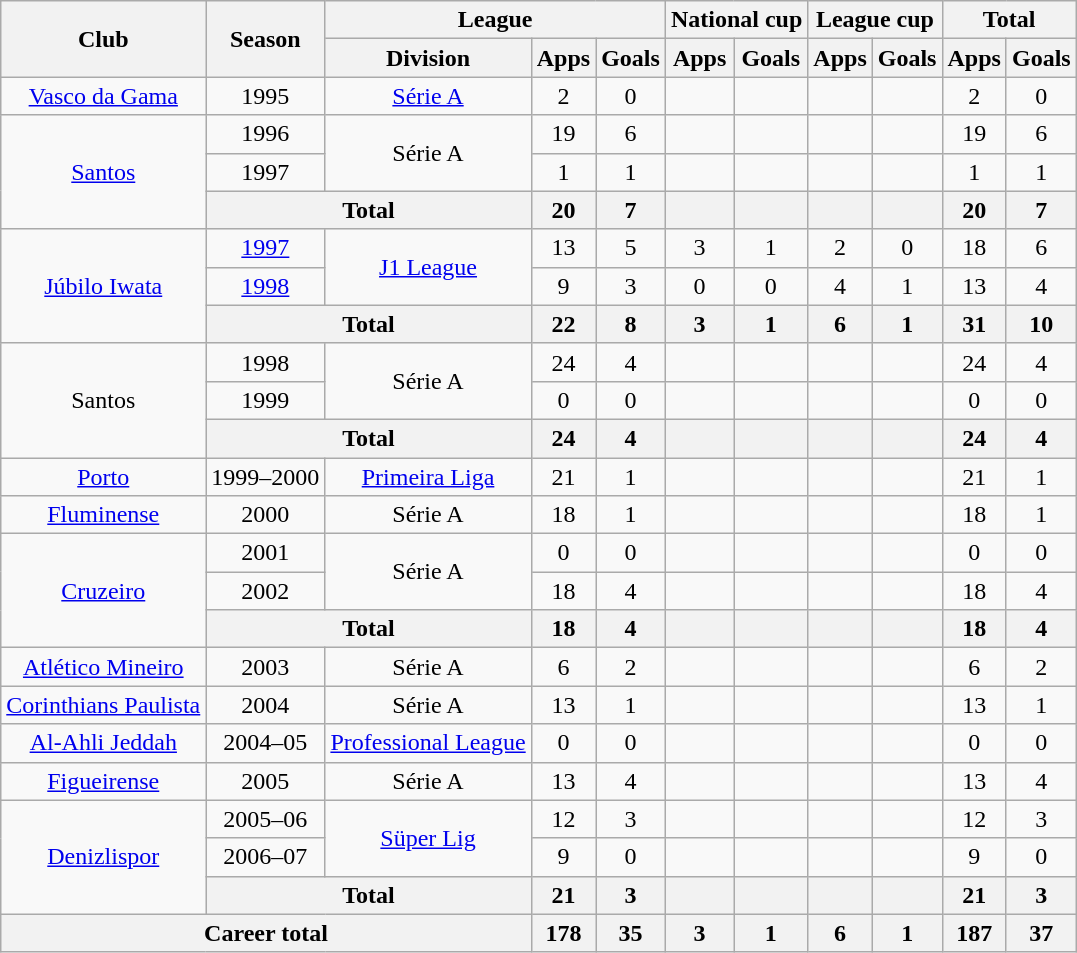<table class="wikitable" style="text-align:center">
<tr>
<th rowspan="2">Club</th>
<th rowspan="2">Season</th>
<th colspan="3">League</th>
<th colspan="2">National cup</th>
<th colspan="2">League cup</th>
<th colspan="2">Total</th>
</tr>
<tr>
<th>Division</th>
<th>Apps</th>
<th>Goals</th>
<th>Apps</th>
<th>Goals</th>
<th>Apps</th>
<th>Goals</th>
<th>Apps</th>
<th>Goals</th>
</tr>
<tr>
<td><a href='#'>Vasco da Gama</a></td>
<td>1995</td>
<td><a href='#'>Série A</a></td>
<td>2</td>
<td>0</td>
<td></td>
<td></td>
<td></td>
<td></td>
<td>2</td>
<td>0</td>
</tr>
<tr>
<td rowspan="3"><a href='#'>Santos</a></td>
<td>1996</td>
<td rowspan="2">Série A</td>
<td>19</td>
<td>6</td>
<td></td>
<td></td>
<td></td>
<td></td>
<td>19</td>
<td>6</td>
</tr>
<tr>
<td>1997</td>
<td>1</td>
<td>1</td>
<td></td>
<td></td>
<td></td>
<td></td>
<td>1</td>
<td>1</td>
</tr>
<tr>
<th colspan="2">Total</th>
<th>20</th>
<th>7</th>
<th></th>
<th></th>
<th></th>
<th></th>
<th>20</th>
<th>7</th>
</tr>
<tr>
<td rowspan="3"><a href='#'>Júbilo Iwata</a></td>
<td><a href='#'>1997</a></td>
<td rowspan="2"><a href='#'>J1 League</a></td>
<td>13</td>
<td>5</td>
<td>3</td>
<td>1</td>
<td>2</td>
<td>0</td>
<td>18</td>
<td>6</td>
</tr>
<tr>
<td><a href='#'>1998</a></td>
<td>9</td>
<td>3</td>
<td>0</td>
<td>0</td>
<td>4</td>
<td>1</td>
<td>13</td>
<td>4</td>
</tr>
<tr>
<th colspan="2">Total</th>
<th>22</th>
<th>8</th>
<th>3</th>
<th>1</th>
<th>6</th>
<th>1</th>
<th>31</th>
<th>10</th>
</tr>
<tr>
<td rowspan="3">Santos</td>
<td>1998</td>
<td rowspan="2">Série A</td>
<td>24</td>
<td>4</td>
<td></td>
<td></td>
<td></td>
<td></td>
<td>24</td>
<td>4</td>
</tr>
<tr>
<td>1999</td>
<td>0</td>
<td>0</td>
<td></td>
<td></td>
<td></td>
<td></td>
<td>0</td>
<td>0</td>
</tr>
<tr>
<th colspan="2">Total</th>
<th>24</th>
<th>4</th>
<th></th>
<th></th>
<th></th>
<th></th>
<th>24</th>
<th>4</th>
</tr>
<tr>
<td><a href='#'>Porto</a></td>
<td>1999–2000</td>
<td><a href='#'>Primeira Liga</a></td>
<td>21</td>
<td>1</td>
<td></td>
<td></td>
<td></td>
<td></td>
<td>21</td>
<td>1</td>
</tr>
<tr>
<td><a href='#'>Fluminense</a></td>
<td>2000</td>
<td>Série A</td>
<td>18</td>
<td>1</td>
<td></td>
<td></td>
<td></td>
<td></td>
<td>18</td>
<td>1</td>
</tr>
<tr>
<td rowspan="3"><a href='#'>Cruzeiro</a></td>
<td>2001</td>
<td rowspan="2">Série A</td>
<td>0</td>
<td>0</td>
<td></td>
<td></td>
<td></td>
<td></td>
<td>0</td>
<td>0</td>
</tr>
<tr>
<td>2002</td>
<td>18</td>
<td>4</td>
<td></td>
<td></td>
<td></td>
<td></td>
<td>18</td>
<td>4</td>
</tr>
<tr>
<th colspan="2">Total</th>
<th>18</th>
<th>4</th>
<th></th>
<th></th>
<th></th>
<th></th>
<th>18</th>
<th>4</th>
</tr>
<tr>
<td><a href='#'>Atlético Mineiro</a></td>
<td>2003</td>
<td>Série A</td>
<td>6</td>
<td>2</td>
<td></td>
<td></td>
<td></td>
<td></td>
<td>6</td>
<td>2</td>
</tr>
<tr>
<td><a href='#'>Corinthians Paulista</a></td>
<td>2004</td>
<td>Série A</td>
<td>13</td>
<td>1</td>
<td></td>
<td></td>
<td></td>
<td></td>
<td>13</td>
<td>1</td>
</tr>
<tr>
<td><a href='#'>Al-Ahli Jeddah</a></td>
<td>2004–05</td>
<td><a href='#'>Professional League</a></td>
<td>0</td>
<td>0</td>
<td></td>
<td></td>
<td></td>
<td></td>
<td>0</td>
<td>0</td>
</tr>
<tr>
<td><a href='#'>Figueirense</a></td>
<td>2005</td>
<td>Série A</td>
<td>13</td>
<td>4</td>
<td></td>
<td></td>
<td></td>
<td></td>
<td>13</td>
<td>4</td>
</tr>
<tr>
<td rowspan="3"><a href='#'>Denizlispor</a></td>
<td>2005–06</td>
<td rowspan="2"><a href='#'>Süper Lig</a></td>
<td>12</td>
<td>3</td>
<td></td>
<td></td>
<td></td>
<td></td>
<td>12</td>
<td>3</td>
</tr>
<tr>
<td>2006–07</td>
<td>9</td>
<td>0</td>
<td></td>
<td></td>
<td></td>
<td></td>
<td>9</td>
<td>0</td>
</tr>
<tr>
<th colspan="2">Total</th>
<th>21</th>
<th>3</th>
<th></th>
<th></th>
<th></th>
<th></th>
<th>21</th>
<th>3</th>
</tr>
<tr>
<th colspan="3">Career total</th>
<th>178</th>
<th>35</th>
<th>3</th>
<th>1</th>
<th>6</th>
<th>1</th>
<th>187</th>
<th>37</th>
</tr>
</table>
